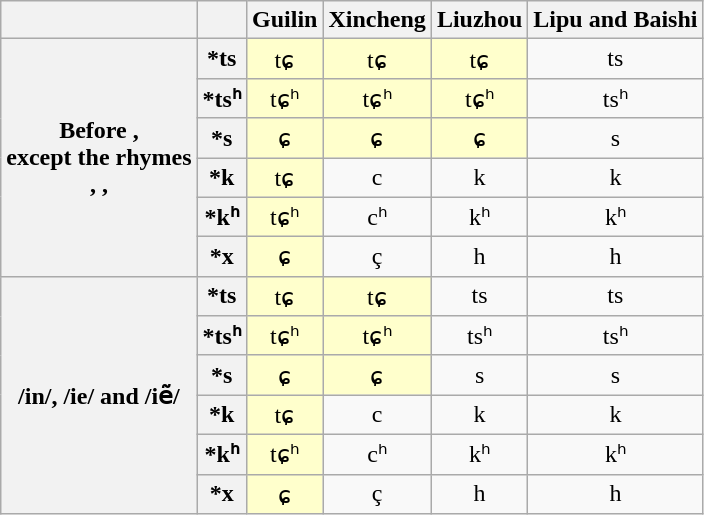<table class="wikitable" style="text-align: center;">
<tr>
<th></th>
<th></th>
<th>Guilin</th>
<th>Xincheng</th>
<th>Liuzhou</th>
<th>Lipu and Baishi</th>
</tr>
<tr>
<th rowspan="6">Before , <br>except the rhymes<br>, , </th>
<th>*ts</th>
<td style="background-color: #ffc">tɕ</td>
<td style="background-color: #ffc">tɕ</td>
<td style="background-color: #ffc">tɕ</td>
<td>ts</td>
</tr>
<tr>
<th>*tsʰ</th>
<td style="background-color: #ffc">tɕʰ</td>
<td style="background-color: #ffc">tɕʰ</td>
<td style="background-color: #ffc">tɕʰ</td>
<td>tsʰ</td>
</tr>
<tr>
<th>*s</th>
<td style="background-color: #ffc">ɕ</td>
<td style="background-color: #ffc">ɕ</td>
<td style="background-color: #ffc">ɕ</td>
<td>s</td>
</tr>
<tr>
<th>*k</th>
<td style="background-color: #ffc">tɕ</td>
<td>c</td>
<td>k</td>
<td>k</td>
</tr>
<tr>
<th>*kʰ</th>
<td style="background-color: #ffc">tɕʰ</td>
<td>cʰ</td>
<td>kʰ</td>
<td>kʰ</td>
</tr>
<tr>
<th>*x</th>
<td style="background-color: #ffc">ɕ</td>
<td>ç</td>
<td>h</td>
<td>h</td>
</tr>
<tr>
<th rowspan="6">/in/, /ie/ and /iẽ/</th>
<th>*ts</th>
<td style="background-color: #ffc">tɕ</td>
<td style="background-color: #ffc">tɕ</td>
<td>ts</td>
<td>ts</td>
</tr>
<tr>
<th>*tsʰ</th>
<td style="background-color: #ffc">tɕʰ</td>
<td style="background-color: #ffc">tɕʰ</td>
<td>tsʰ</td>
<td>tsʰ</td>
</tr>
<tr>
<th>*s</th>
<td style="background-color: #ffc">ɕ</td>
<td style="background-color: #ffc">ɕ</td>
<td>s</td>
<td>s</td>
</tr>
<tr>
<th>*k</th>
<td style="background-color: #ffc">tɕ</td>
<td>c</td>
<td>k</td>
<td>k</td>
</tr>
<tr>
<th>*kʰ</th>
<td style="background-color: #ffc">tɕʰ</td>
<td>cʰ</td>
<td>kʰ</td>
<td>kʰ</td>
</tr>
<tr>
<th>*x</th>
<td style="background-color: #ffc">ɕ</td>
<td>ç</td>
<td>h</td>
<td>h</td>
</tr>
</table>
